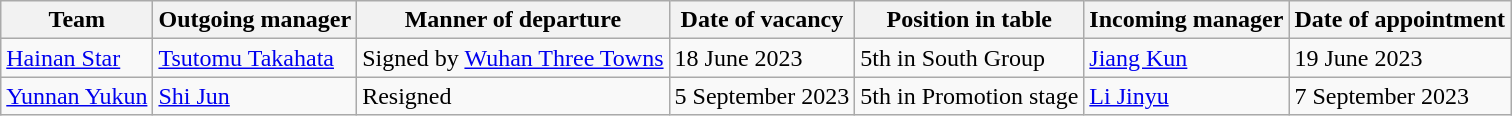<table class="wikitable">
<tr>
<th>Team</th>
<th>Outgoing manager</th>
<th>Manner of departure</th>
<th>Date of vacancy</th>
<th>Position in table</th>
<th>Incoming manager</th>
<th>Date of appointment</th>
</tr>
<tr>
<td><a href='#'>Hainan Star</a></td>
<td> <a href='#'>Tsutomu Takahata</a></td>
<td>Signed by <a href='#'>Wuhan Three Towns</a></td>
<td>18 June 2023</td>
<td>5th in South Group</td>
<td> <a href='#'>Jiang Kun</a></td>
<td>19 June 2023</td>
</tr>
<tr>
<td><a href='#'>Yunnan Yukun</a></td>
<td> <a href='#'>Shi Jun</a></td>
<td>Resigned</td>
<td>5 September 2023</td>
<td>5th in Promotion stage</td>
<td> <a href='#'>Li Jinyu</a></td>
<td>7 September 2023</td>
</tr>
</table>
